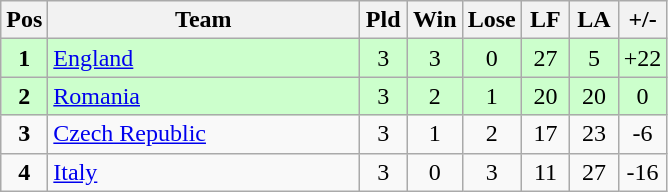<table class="wikitable" style="font-size: 100%">
<tr>
<th width=20>Pos</th>
<th width=200>Team</th>
<th width=25>Pld</th>
<th width=25>Win</th>
<th width=25>Lose</th>
<th width=25>LF</th>
<th width=25>LA</th>
<th width=25>+/-</th>
</tr>
<tr align=center style="background: #ccffcc;">
<td><strong>1</strong></td>
<td align="left"> <a href='#'>England</a></td>
<td>3</td>
<td>3</td>
<td>0</td>
<td>27</td>
<td>5</td>
<td>+22</td>
</tr>
<tr align=center style="background: #ccffcc;">
<td><strong>2</strong></td>
<td align="left"> <a href='#'>Romania</a></td>
<td>3</td>
<td>2</td>
<td>1</td>
<td>20</td>
<td>20</td>
<td>0</td>
</tr>
<tr align=center>
<td><strong>3</strong></td>
<td align="left"> <a href='#'>Czech Republic</a></td>
<td>3</td>
<td>1</td>
<td>2</td>
<td>17</td>
<td>23</td>
<td>-6</td>
</tr>
<tr align=center>
<td><strong>4</strong></td>
<td align="left"> <a href='#'>Italy</a></td>
<td>3</td>
<td>0</td>
<td>3</td>
<td>11</td>
<td>27</td>
<td>-16</td>
</tr>
</table>
